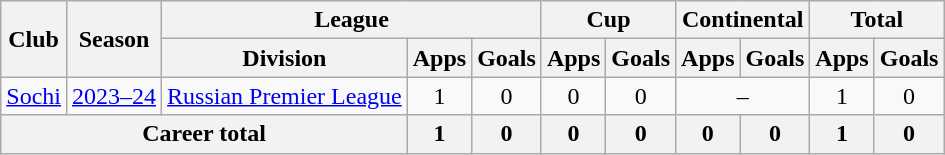<table class="wikitable" style="text-align: center;">
<tr>
<th rowspan=2>Club</th>
<th rowspan=2>Season</th>
<th colspan=3>League</th>
<th colspan=2>Cup</th>
<th colspan=2>Continental</th>
<th colspan=2>Total</th>
</tr>
<tr>
<th>Division</th>
<th>Apps</th>
<th>Goals</th>
<th>Apps</th>
<th>Goals</th>
<th>Apps</th>
<th>Goals</th>
<th>Apps</th>
<th>Goals</th>
</tr>
<tr>
<td><a href='#'>Sochi</a></td>
<td><a href='#'>2023–24</a></td>
<td><a href='#'>Russian Premier League</a></td>
<td>1</td>
<td>0</td>
<td>0</td>
<td>0</td>
<td colspan=2>–</td>
<td>1</td>
<td>0</td>
</tr>
<tr>
<th colspan=3>Career total</th>
<th>1</th>
<th>0</th>
<th>0</th>
<th>0</th>
<th>0</th>
<th>0</th>
<th>1</th>
<th>0</th>
</tr>
</table>
